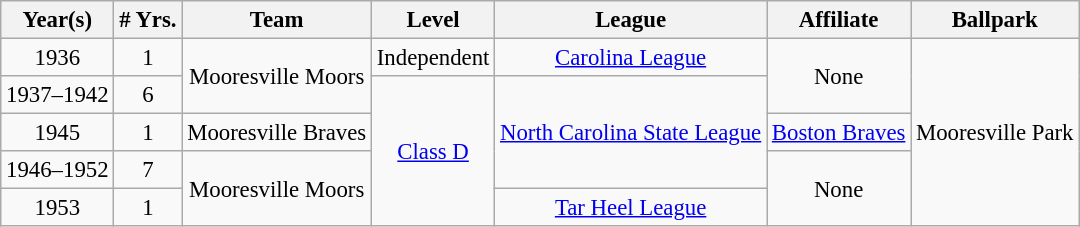<table class="wikitable" style="text-align:center; font-size: 95%;">
<tr>
<th>Year(s)</th>
<th># Yrs.</th>
<th>Team</th>
<th>Level</th>
<th>League</th>
<th>Affiliate</th>
<th>Ballpark</th>
</tr>
<tr>
<td>1936</td>
<td>1</td>
<td rowspan=2>Mooresville Moors</td>
<td>Independent</td>
<td><a href='#'>Carolina League</a></td>
<td rowspan=2>None</td>
<td rowspan=5>Mooresville Park</td>
</tr>
<tr>
<td>1937–1942</td>
<td>6</td>
<td rowspan=4><a href='#'>Class D</a></td>
<td rowspan=3><a href='#'>North Carolina State League</a></td>
</tr>
<tr>
<td>1945</td>
<td>1</td>
<td>Mooresville Braves</td>
<td><a href='#'>Boston Braves</a></td>
</tr>
<tr>
<td>1946–1952</td>
<td>7</td>
<td rowspan=2>Mooresville Moors</td>
<td rowspan=2>None</td>
</tr>
<tr>
<td>1953</td>
<td>1</td>
<td><a href='#'>Tar Heel League</a></td>
</tr>
</table>
